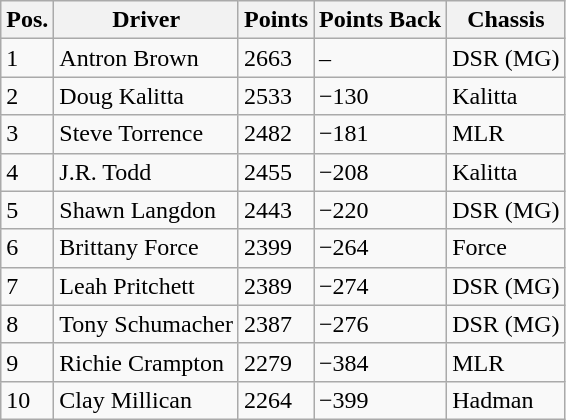<table class="wikitable">
<tr>
<th>Pos.</th>
<th>Driver</th>
<th>Points</th>
<th>Points Back</th>
<th>Chassis</th>
</tr>
<tr>
<td>1</td>
<td>Antron Brown</td>
<td>2663</td>
<td>–</td>
<td>DSR (MG)</td>
</tr>
<tr>
<td>2</td>
<td>Doug Kalitta</td>
<td>2533</td>
<td>−130</td>
<td>Kalitta</td>
</tr>
<tr>
<td>3</td>
<td>Steve Torrence</td>
<td>2482</td>
<td>−181</td>
<td>MLR</td>
</tr>
<tr>
<td>4</td>
<td>J.R. Todd</td>
<td>2455</td>
<td>−208</td>
<td>Kalitta</td>
</tr>
<tr>
<td>5</td>
<td>Shawn Langdon</td>
<td>2443</td>
<td>−220</td>
<td>DSR (MG)</td>
</tr>
<tr>
<td>6</td>
<td>Brittany Force</td>
<td>2399</td>
<td>−264</td>
<td>Force</td>
</tr>
<tr>
<td>7</td>
<td>Leah Pritchett</td>
<td>2389</td>
<td>−274</td>
<td>DSR (MG)</td>
</tr>
<tr>
<td>8</td>
<td>Tony Schumacher</td>
<td>2387</td>
<td>−276</td>
<td>DSR (MG)</td>
</tr>
<tr>
<td>9</td>
<td>Richie Crampton</td>
<td>2279</td>
<td>−384</td>
<td>MLR</td>
</tr>
<tr>
<td>10</td>
<td>Clay Millican</td>
<td>2264</td>
<td>−399</td>
<td>Hadman</td>
</tr>
</table>
